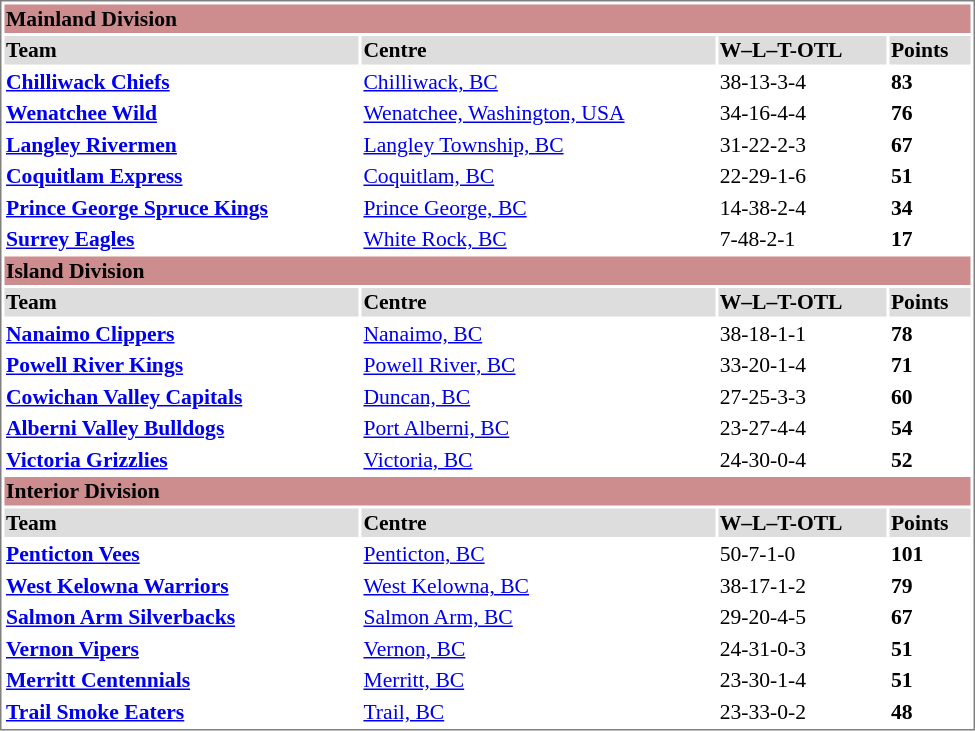<table cellpadding="0">
<tr style="text-align:left; vertical-align:top;">
<td></td>
<td><br><table cellpadding="1"  style="width:650px; font-size:90%; border:1px solid gray;">
<tr style="background:#cd8c8d;">
<td colspan="4"><strong>Mainland Division</strong></td>
</tr>
<tr>
<th style="background:#ddd;">Team</th>
<th style="background:#ddd;">Centre</th>
<th style="background:#ddd;">W–L–T-OTL</th>
<th style="background:#ddd;">Points</th>
</tr>
<tr>
<td><strong><a href='#'>Chilliwack Chiefs</a></strong></td>
<td><a href='#'>Chilliwack, BC</a></td>
<td>38-13-3-4</td>
<td><strong>83</strong></td>
</tr>
<tr>
<td><strong><a href='#'>Wenatchee Wild</a></strong></td>
<td><a href='#'>Wenatchee, Washington, USA</a></td>
<td>34-16-4-4</td>
<td><strong>76</strong></td>
</tr>
<tr>
<td><strong><a href='#'>Langley Rivermen</a></strong></td>
<td><a href='#'>Langley Township, BC</a></td>
<td>31-22-2-3</td>
<td><strong>67</strong></td>
</tr>
<tr>
<td><strong><a href='#'>Coquitlam Express</a></strong></td>
<td><a href='#'>Coquitlam, BC</a></td>
<td>22-29-1-6</td>
<td><strong>51</strong></td>
</tr>
<tr>
<td><strong><a href='#'>Prince George Spruce Kings</a></strong></td>
<td><a href='#'>Prince George, BC</a></td>
<td>14-38-2-4</td>
<td><strong>34</strong></td>
</tr>
<tr>
<td><strong><a href='#'>Surrey Eagles</a></strong></td>
<td><a href='#'>White Rock, BC</a></td>
<td>7-48-2-1</td>
<td><strong>17</strong></td>
</tr>
<tr style="background:#cd8c8d;">
<td colspan="4"><strong>Island Division</strong></td>
</tr>
<tr>
<th style="background:#ddd;">Team</th>
<th style="background:#ddd;">Centre</th>
<th style="background:#ddd;">W–L–T-OTL</th>
<th style="background:#ddd;">Points</th>
</tr>
<tr>
<td><strong><a href='#'>Nanaimo Clippers</a></strong></td>
<td><a href='#'>Nanaimo, BC</a></td>
<td>38-18-1-1</td>
<td><strong>78</strong></td>
</tr>
<tr>
<td><strong><a href='#'>Powell River Kings</a></strong></td>
<td><a href='#'>Powell River, BC</a></td>
<td>33-20-1-4</td>
<td><strong>71</strong></td>
</tr>
<tr>
<td><strong><a href='#'>Cowichan Valley Capitals</a></strong></td>
<td><a href='#'>Duncan, BC</a></td>
<td>27-25-3-3</td>
<td><strong>60</strong></td>
</tr>
<tr>
<td><strong><a href='#'>Alberni Valley Bulldogs</a></strong></td>
<td><a href='#'>Port Alberni, BC</a></td>
<td>23-27-4-4</td>
<td><strong>54</strong></td>
</tr>
<tr>
<td><strong><a href='#'>Victoria Grizzlies</a></strong></td>
<td><a href='#'>Victoria, BC</a></td>
<td>24-30-0-4</td>
<td><strong>52</strong></td>
</tr>
<tr style="background:#cd8c8d;">
<td colspan="4"><strong>Interior Division</strong></td>
</tr>
<tr>
<th style="background:#ddd;">Team</th>
<th style="background:#ddd;">Centre</th>
<th style="background:#ddd;">W–L–T-OTL</th>
<th style="background:#ddd;">Points</th>
</tr>
<tr>
<td><strong><a href='#'>Penticton Vees</a></strong></td>
<td><a href='#'>Penticton, BC</a></td>
<td>50-7-1-0</td>
<td><strong>101</strong></td>
</tr>
<tr>
<td><strong><a href='#'>West Kelowna Warriors</a></strong></td>
<td><a href='#'>West Kelowna, BC</a></td>
<td>38-17-1-2</td>
<td><strong>79</strong></td>
</tr>
<tr>
<td><strong><a href='#'>Salmon Arm Silverbacks</a></strong></td>
<td><a href='#'>Salmon Arm, BC</a></td>
<td>29-20-4-5</td>
<td><strong>67</strong></td>
</tr>
<tr>
<td><strong><a href='#'>Vernon Vipers</a></strong></td>
<td><a href='#'>Vernon, BC</a></td>
<td>24-31-0-3</td>
<td><strong>51</strong></td>
</tr>
<tr>
<td><strong><a href='#'>Merritt Centennials</a></strong></td>
<td><a href='#'>Merritt, BC</a></td>
<td>23-30-1-4</td>
<td><strong>51</strong></td>
</tr>
<tr>
<td><strong><a href='#'>Trail Smoke Eaters</a></strong></td>
<td><a href='#'>Trail, BC</a></td>
<td>23-33-0-2</td>
<td><strong>48</strong></td>
</tr>
</table>
</td>
</tr>
</table>
